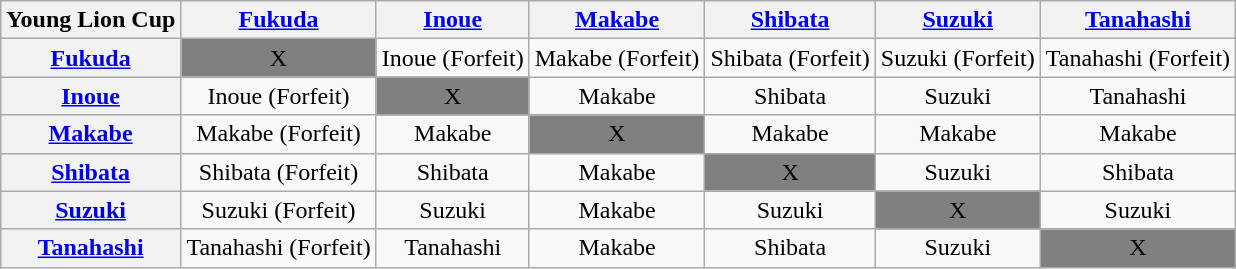<table class="wikitable" style="margin: 1em auto 1em auto">
<tr align="center">
<th>Young Lion Cup</th>
<th><a href='#'>Fukuda</a></th>
<th><a href='#'>Inoue</a></th>
<th><a href='#'>Makabe</a></th>
<th><a href='#'>Shibata</a></th>
<th><a href='#'>Suzuki</a></th>
<th><a href='#'>Tanahashi</a></th>
</tr>
<tr align="center">
<th><a href='#'>Fukuda</a></th>
<td bgcolor=grey>X</td>
<td>Inoue (Forfeit)</td>
<td>Makabe (Forfeit)</td>
<td>Shibata (Forfeit)</td>
<td>Suzuki (Forfeit)</td>
<td>Tanahashi (Forfeit)</td>
</tr>
<tr align="center">
<th><a href='#'>Inoue</a></th>
<td>Inoue (Forfeit)</td>
<td bgcolor=grey>X</td>
<td>Makabe</td>
<td>Shibata</td>
<td>Suzuki</td>
<td>Tanahashi</td>
</tr>
<tr align="center">
<th><a href='#'>Makabe</a></th>
<td>Makabe (Forfeit)</td>
<td>Makabe</td>
<td bgcolor=grey>X</td>
<td>Makabe</td>
<td>Makabe</td>
<td>Makabe</td>
</tr>
<tr align="center">
<th><a href='#'>Shibata</a></th>
<td>Shibata (Forfeit)</td>
<td>Shibata</td>
<td>Makabe</td>
<td bgcolor=grey>X</td>
<td>Suzuki</td>
<td>Shibata</td>
</tr>
<tr align="center">
<th><a href='#'>Suzuki</a></th>
<td>Suzuki (Forfeit)</td>
<td>Suzuki</td>
<td>Makabe</td>
<td>Suzuki</td>
<td bgcolor=grey>X</td>
<td>Suzuki</td>
</tr>
<tr align="center">
<th><a href='#'>Tanahashi</a></th>
<td>Tanahashi (Forfeit)</td>
<td>Tanahashi</td>
<td>Makabe</td>
<td>Shibata</td>
<td>Suzuki</td>
<td bgcolor=grey>X</td>
</tr>
</table>
